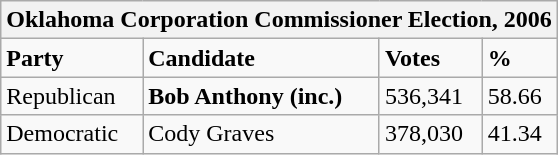<table class="wikitable">
<tr>
<th colspan="4">Oklahoma Corporation Commissioner Election, 2006</th>
</tr>
<tr>
<td><strong>Party</strong></td>
<td><strong>Candidate</strong></td>
<td><strong>Votes</strong></td>
<td><strong>%</strong></td>
</tr>
<tr>
<td>Republican</td>
<td><strong>Bob Anthony (inc.)</strong></td>
<td>536,341</td>
<td>58.66</td>
</tr>
<tr>
<td>Democratic</td>
<td>Cody Graves</td>
<td>378,030</td>
<td>41.34</td>
</tr>
</table>
